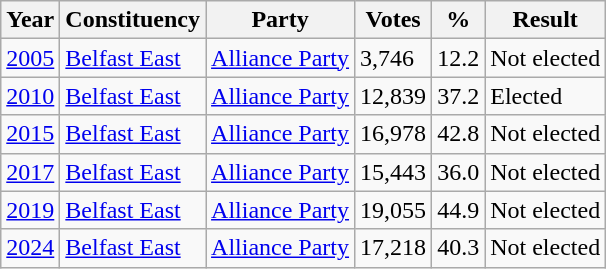<table class="wikitable">
<tr>
<th>Year</th>
<th>Constituency</th>
<th>Party</th>
<th>Votes</th>
<th>%</th>
<th>Result</th>
</tr>
<tr>
<td><a href='#'>2005</a></td>
<td><a href='#'>Belfast East</a></td>
<td><a href='#'>Alliance Party</a></td>
<td>3,746</td>
<td>12.2</td>
<td>Not elected</td>
</tr>
<tr>
<td><a href='#'>2010</a></td>
<td><a href='#'>Belfast East</a></td>
<td><a href='#'>Alliance Party</a></td>
<td>12,839</td>
<td>37.2</td>
<td>Elected</td>
</tr>
<tr>
<td><a href='#'>2015</a></td>
<td><a href='#'>Belfast East</a></td>
<td><a href='#'>Alliance Party</a></td>
<td>16,978</td>
<td>42.8</td>
<td>Not elected</td>
</tr>
<tr>
<td><a href='#'>2017</a></td>
<td><a href='#'>Belfast East</a></td>
<td><a href='#'>Alliance Party</a></td>
<td>15,443</td>
<td>36.0</td>
<td>Not elected</td>
</tr>
<tr>
<td><a href='#'>2019</a></td>
<td><a href='#'>Belfast East</a></td>
<td><a href='#'>Alliance Party</a></td>
<td>19,055</td>
<td>44.9</td>
<td>Not elected</td>
</tr>
<tr>
<td><a href='#'>2024</a></td>
<td><a href='#'>Belfast East</a></td>
<td><a href='#'>Alliance Party</a></td>
<td>17,218</td>
<td>40.3</td>
<td>Not elected</td>
</tr>
</table>
